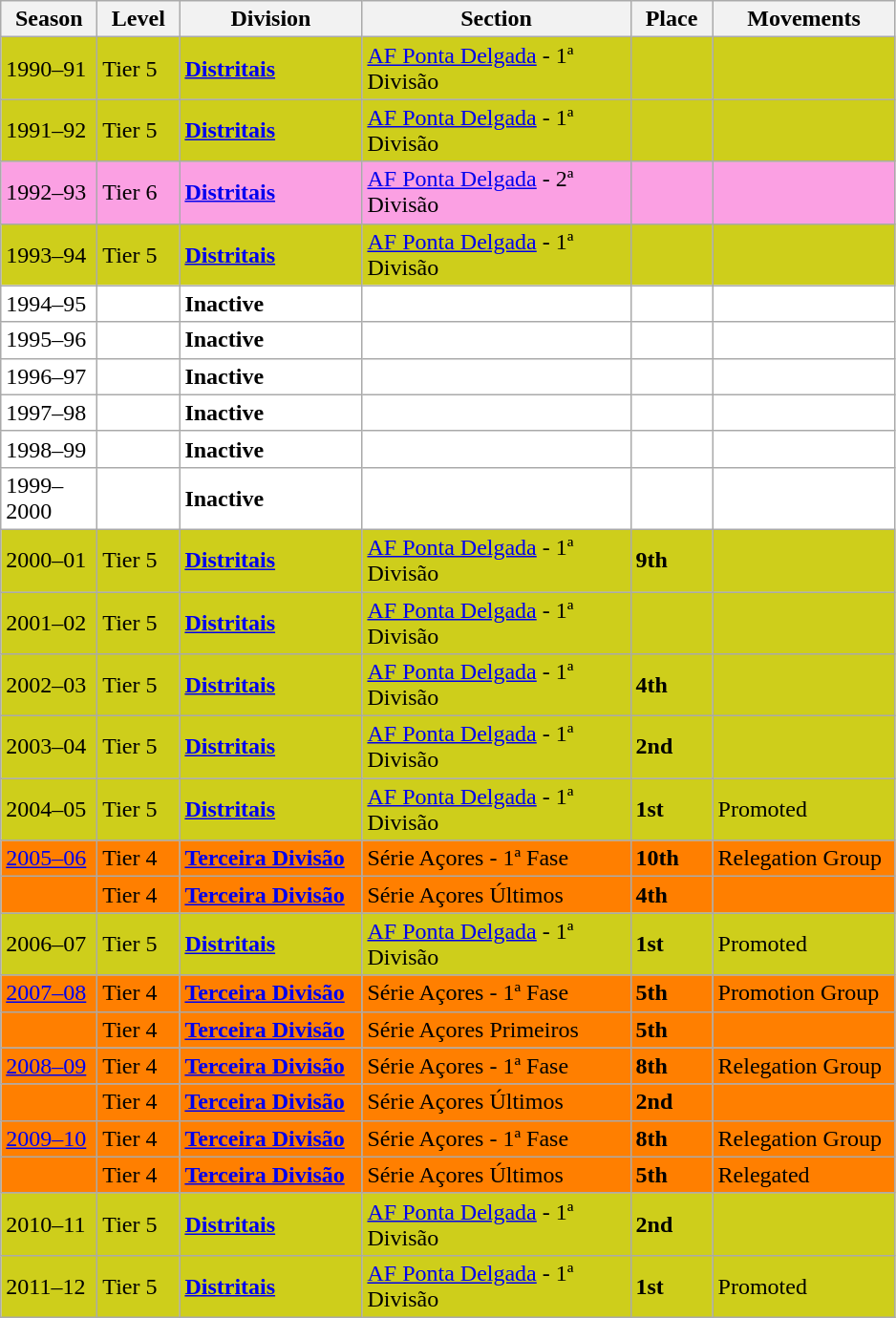<table class="wikitable" style="text-align: left;">
<tr>
<th style="width: 60px;"><strong>Season</strong></th>
<th style="width: 50px;"><strong>Level</strong></th>
<th style="width: 120px;"><strong>Division</strong></th>
<th style="width: 180px;"><strong>Section</strong></th>
<th style="width: 50px;"><strong>Place</strong></th>
<th style="width: 120px;"><strong>Movements</strong></th>
</tr>
<tr>
<td style="background:#CECE1B;">1990–91</td>
<td style="background:#CECE1B;">Tier 5</td>
<td style="background:#CECE1B;"><strong><a href='#'>Distritais</a></strong></td>
<td style="background:#CECE1B;"><a href='#'>AF Ponta Delgada</a> - 1ª Divisão</td>
<td style="background:#CECE1B;"></td>
<td style="background:#CECE1B;"></td>
</tr>
<tr>
<td style="background:#CECE1B;">1991–92</td>
<td style="background:#CECE1B;">Tier 5</td>
<td style="background:#CECE1B;"><strong><a href='#'>Distritais</a></strong></td>
<td style="background:#CECE1B;"><a href='#'>AF Ponta Delgada</a> - 1ª Divisão</td>
<td style="background:#CECE1B;"></td>
<td style="background:#CECE1B;"></td>
</tr>
<tr>
<td style="background:#FBA0E3;">1992–93</td>
<td style="background:#FBA0E3;">Tier 6</td>
<td style="background:#FBA0E3;"><strong><a href='#'>Distritais</a></strong></td>
<td style="background:#FBA0E3;"><a href='#'>AF Ponta Delgada</a> - 2ª Divisão</td>
<td style="background:#FBA0E3;"></td>
<td style="background:#FBA0E3;"></td>
</tr>
<tr>
<td style="background:#CECE1B;">1993–94</td>
<td style="background:#CECE1B;">Tier 5</td>
<td style="background:#CECE1B;"><strong><a href='#'>Distritais</a></strong></td>
<td style="background:#CECE1B;"><a href='#'>AF Ponta Delgada</a> - 1ª Divisão</td>
<td style="background:#CECE1B;"></td>
<td style="background:#CECE1B;"></td>
</tr>
<tr>
<td style="background:#FFFFFF;">1994–95</td>
<td style="background:#FFFFFF;"></td>
<td style="background:#FFFFFF;"><strong>Inactive</strong></td>
<td style="background:#FFFFFF;"></td>
<td style="background:#FFFFFF;"></td>
<td style="background:#FFFFFF;"></td>
</tr>
<tr>
<td style="background:#FFFFFF;">1995–96</td>
<td style="background:#FFFFFF;"></td>
<td style="background:#FFFFFF;"><strong>Inactive</strong></td>
<td style="background:#FFFFFF;"></td>
<td style="background:#FFFFFF;"></td>
<td style="background:#FFFFFF;"></td>
</tr>
<tr>
<td style="background:#FFFFFF;">1996–97</td>
<td style="background:#FFFFFF;"></td>
<td style="background:#FFFFFF;"><strong>Inactive</strong></td>
<td style="background:#FFFFFF;"></td>
<td style="background:#FFFFFF;"></td>
<td style="background:#FFFFFF;"></td>
</tr>
<tr>
<td style="background:#FFFFFF;">1997–98</td>
<td style="background:#FFFFFF;"></td>
<td style="background:#FFFFFF;"><strong>Inactive</strong></td>
<td style="background:#FFFFFF;"></td>
<td style="background:#FFFFFF;"></td>
<td style="background:#FFFFFF;"></td>
</tr>
<tr>
<td style="background:#FFFFFF;">1998–99</td>
<td style="background:#FFFFFF;"></td>
<td style="background:#FFFFFF;"><strong>Inactive</strong></td>
<td style="background:#FFFFFF;"></td>
<td style="background:#FFFFFF;"></td>
<td style="background:#FFFFFF;"></td>
</tr>
<tr>
<td style="background:#FFFFFF;">1999–2000</td>
<td style="background:#FFFFFF;"></td>
<td style="background:#FFFFFF;"><strong>Inactive</strong></td>
<td style="background:#FFFFFF;"></td>
<td style="background:#FFFFFF;"></td>
<td style="background:#FFFFFF;"></td>
</tr>
<tr>
<td style="background:#CECE1B;">2000–01</td>
<td style="background:#CECE1B;">Tier 5</td>
<td style="background:#CECE1B;"><strong><a href='#'>Distritais</a></strong></td>
<td style="background:#CECE1B;"><a href='#'>AF Ponta Delgada</a> - 1ª Divisão</td>
<td style="background:#CECE1B;"><strong>9th</strong></td>
<td style="background:#CECE1B;"></td>
</tr>
<tr>
<td style="background:#CECE1B;">2001–02</td>
<td style="background:#CECE1B;">Tier 5</td>
<td style="background:#CECE1B;"><strong><a href='#'>Distritais</a></strong></td>
<td style="background:#CECE1B;"><a href='#'>AF Ponta Delgada</a> - 1ª Divisão</td>
<td style="background:#CECE1B;"></td>
<td style="background:#CECE1B;"></td>
</tr>
<tr>
<td style="background:#CECE1B;">2002–03</td>
<td style="background:#CECE1B;">Tier 5</td>
<td style="background:#CECE1B;"><strong><a href='#'>Distritais</a></strong></td>
<td style="background:#CECE1B;"><a href='#'>AF Ponta Delgada</a> - 1ª Divisão</td>
<td style="background:#CECE1B;"><strong>4th</strong></td>
<td style="background:#CECE1B;"></td>
</tr>
<tr>
<td style="background:#CECE1B;">2003–04</td>
<td style="background:#CECE1B;">Tier 5</td>
<td style="background:#CECE1B;"><strong><a href='#'>Distritais</a></strong></td>
<td style="background:#CECE1B;"><a href='#'>AF Ponta Delgada</a> - 1ª Divisão</td>
<td style="background:#CECE1B;"><strong>2nd</strong></td>
<td style="background:#CECE1B;"></td>
</tr>
<tr>
<td style="background:#CECE1B;">2004–05</td>
<td style="background:#CECE1B;">Tier 5</td>
<td style="background:#CECE1B;"><strong><a href='#'>Distritais</a></strong></td>
<td style="background:#CECE1B;"><a href='#'>AF Ponta Delgada</a> - 1ª Divisão</td>
<td style="background:#CECE1B;"><strong>1st</strong></td>
<td style="background:#CECE1B;">Promoted</td>
</tr>
<tr>
<td style="background:#FF7F00;"><a href='#'>2005–06</a></td>
<td style="background:#FF7F00;">Tier 4</td>
<td style="background:#FF7F00;"><strong><a href='#'>Terceira Divisão</a></strong></td>
<td style="background:#FF7F00;">Série Açores - 1ª Fase</td>
<td style="background:#FF7F00;"><strong>10th</strong></td>
<td style="background:#FF7F00;">Relegation Group</td>
</tr>
<tr>
<td style="background:#FF7F00;"></td>
<td style="background:#FF7F00;">Tier 4</td>
<td style="background:#FF7F00;"><strong><a href='#'>Terceira Divisão</a></strong></td>
<td style="background:#FF7F00;">Série Açores Últimos</td>
<td style="background:#FF7F00;"><strong>4th</strong></td>
<td style="background:#FF7F00;"></td>
</tr>
<tr>
<td style="background:#CECE1B;">2006–07</td>
<td style="background:#CECE1B;">Tier 5</td>
<td style="background:#CECE1B;"><strong><a href='#'>Distritais</a></strong></td>
<td style="background:#CECE1B;"><a href='#'>AF Ponta Delgada</a> - 1ª Divisão</td>
<td style="background:#CECE1B;"><strong>1st</strong></td>
<td style="background:#CECE1B;">Promoted</td>
</tr>
<tr>
<td style="background:#FF7F00;"><a href='#'>2007–08</a></td>
<td style="background:#FF7F00;">Tier 4</td>
<td style="background:#FF7F00;"><strong><a href='#'>Terceira Divisão</a></strong></td>
<td style="background:#FF7F00;">Série Açores - 1ª Fase</td>
<td style="background:#FF7F00;"><strong>5th</strong></td>
<td style="background:#FF7F00;">Promotion Group</td>
</tr>
<tr>
<td style="background:#FF7F00;"></td>
<td style="background:#FF7F00;">Tier 4</td>
<td style="background:#FF7F00;"><strong><a href='#'>Terceira Divisão</a></strong></td>
<td style="background:#FF7F00;">Série Açores Primeiros</td>
<td style="background:#FF7F00;"><strong>5th</strong></td>
<td style="background:#FF7F00;"></td>
</tr>
<tr>
<td style="background:#FF7F00;"><a href='#'>2008–09</a></td>
<td style="background:#FF7F00;">Tier 4</td>
<td style="background:#FF7F00;"><strong><a href='#'>Terceira Divisão</a></strong></td>
<td style="background:#FF7F00;">Série Açores - 1ª Fase</td>
<td style="background:#FF7F00;"><strong>8th</strong></td>
<td style="background:#FF7F00;">Relegation Group</td>
</tr>
<tr>
<td style="background:#FF7F00;"></td>
<td style="background:#FF7F00;">Tier 4</td>
<td style="background:#FF7F00;"><strong><a href='#'>Terceira Divisão</a></strong></td>
<td style="background:#FF7F00;">Série Açores Últimos</td>
<td style="background:#FF7F00;"><strong>2nd</strong></td>
<td style="background:#FF7F00;"></td>
</tr>
<tr>
<td style="background:#FF7F00;"><a href='#'>2009–10</a></td>
<td style="background:#FF7F00;">Tier 4</td>
<td style="background:#FF7F00;"><strong><a href='#'>Terceira Divisão</a></strong></td>
<td style="background:#FF7F00;">Série Açores - 1ª Fase</td>
<td style="background:#FF7F00;"><strong>8th</strong></td>
<td style="background:#FF7F00;">Relegation Group</td>
</tr>
<tr>
<td style="background:#FF7F00;"></td>
<td style="background:#FF7F00;">Tier 4</td>
<td style="background:#FF7F00;"><strong><a href='#'>Terceira Divisão</a></strong></td>
<td style="background:#FF7F00;">Série Açores Últimos</td>
<td style="background:#FF7F00;"><strong>5th</strong></td>
<td style="background:#FF7F00;">Relegated</td>
</tr>
<tr>
<td style="background:#CECE1B;">2010–11</td>
<td style="background:#CECE1B;">Tier 5</td>
<td style="background:#CECE1B;"><strong><a href='#'>Distritais</a></strong></td>
<td style="background:#CECE1B;"><a href='#'>AF Ponta Delgada</a> - 1ª Divisão</td>
<td style="background:#CECE1B;"><strong>2nd</strong></td>
<td style="background:#CECE1B;"></td>
</tr>
<tr>
<td style="background:#CECE1B;">2011–12</td>
<td style="background:#CECE1B;">Tier 5</td>
<td style="background:#CECE1B;"><strong><a href='#'>Distritais</a></strong></td>
<td style="background:#CECE1B;"><a href='#'>AF Ponta Delgada</a> - 1ª Divisão</td>
<td style="background:#CECE1B;"><strong>1st</strong></td>
<td style="background:#CECE1B;">Promoted</td>
</tr>
</table>
